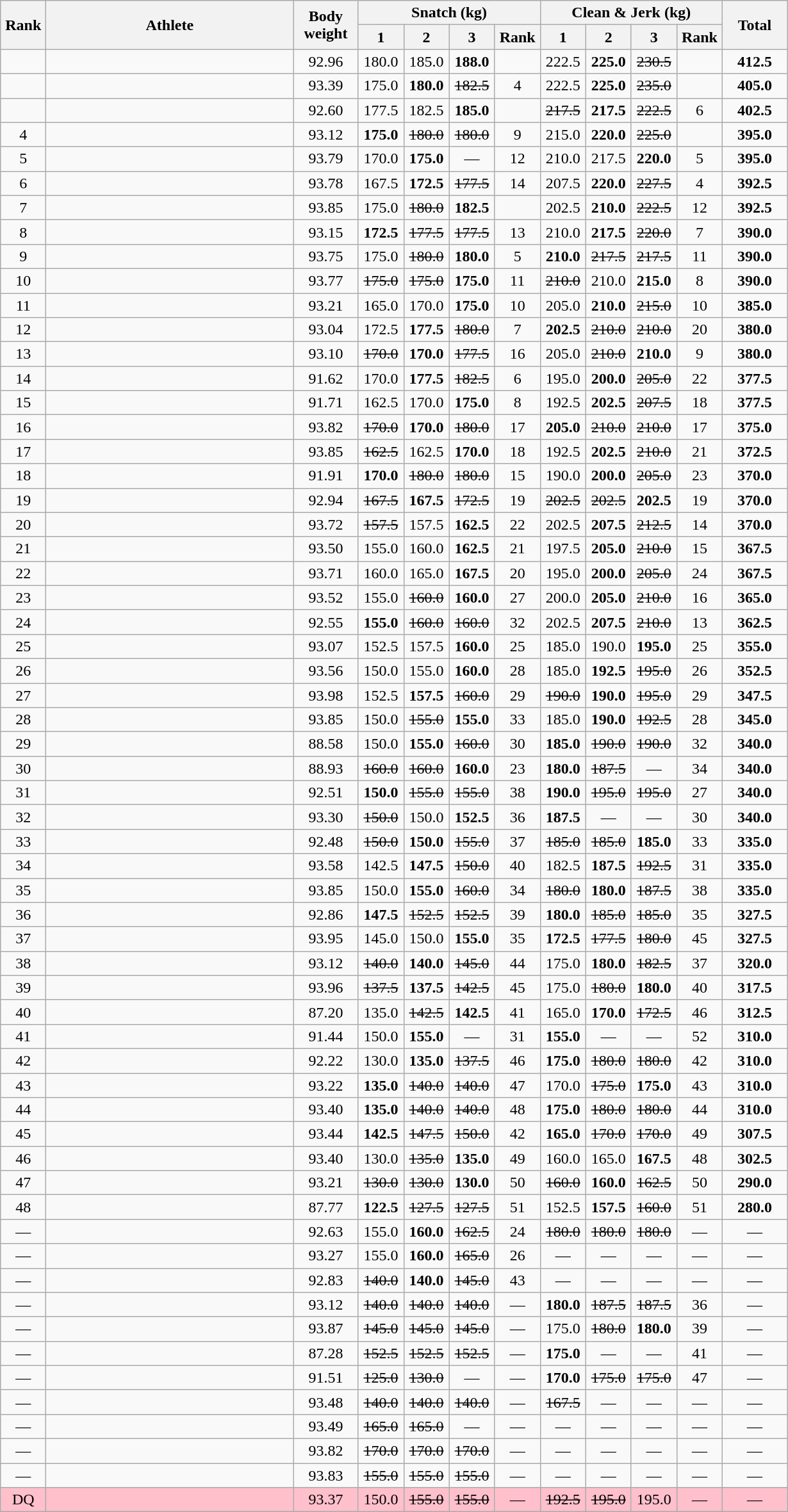<table class = "wikitable" style="text-align:center;">
<tr>
<th rowspan=2 width=40>Rank</th>
<th rowspan=2 width=250>Athlete</th>
<th rowspan=2 width=60>Body weight</th>
<th colspan=4>Snatch (kg)</th>
<th colspan=4>Clean & Jerk (kg)</th>
<th rowspan=2 width=60>Total</th>
</tr>
<tr>
<th width=40>1</th>
<th width=40>2</th>
<th width=40>3</th>
<th width=40>Rank</th>
<th width=40>1</th>
<th width=40>2</th>
<th width=40>3</th>
<th width=40>Rank</th>
</tr>
<tr>
<td></td>
<td align=left></td>
<td>92.96</td>
<td>180.0</td>
<td>185.0</td>
<td><strong>188.0</strong></td>
<td></td>
<td>222.5</td>
<td><strong>225.0</strong></td>
<td><s>230.5 </s></td>
<td></td>
<td><strong>412.5</strong></td>
</tr>
<tr>
<td></td>
<td align=left></td>
<td>93.39</td>
<td>175.0</td>
<td><strong>180.0</strong></td>
<td><s>182.5 </s></td>
<td>4</td>
<td>222.5</td>
<td><strong>225.0</strong></td>
<td><s>235.0 </s></td>
<td></td>
<td><strong>405.0</strong></td>
</tr>
<tr>
<td></td>
<td align=left></td>
<td>92.60</td>
<td>177.5</td>
<td>182.5</td>
<td><strong>185.0</strong></td>
<td></td>
<td><s>217.5 </s></td>
<td><strong>217.5</strong></td>
<td><s>222.5 </s></td>
<td>6</td>
<td><strong>402.5</strong></td>
</tr>
<tr>
<td>4</td>
<td align=left></td>
<td>93.12</td>
<td><strong>175.0</strong></td>
<td><s>180.0</s></td>
<td><s>180.0 </s></td>
<td>9</td>
<td>215.0</td>
<td><strong>220.0</strong></td>
<td><s>225.0 </s></td>
<td></td>
<td><strong>395.0</strong></td>
</tr>
<tr>
<td>5</td>
<td align=left></td>
<td>93.79</td>
<td>170.0</td>
<td><strong>175.0</strong></td>
<td>—</td>
<td>12</td>
<td>210.0</td>
<td>217.5</td>
<td><strong>220.0</strong></td>
<td>5</td>
<td><strong>395.0</strong></td>
</tr>
<tr>
<td>6</td>
<td align=left></td>
<td>93.78</td>
<td>167.5</td>
<td><strong>172.5</strong></td>
<td><s>177.5 </s></td>
<td>14</td>
<td>207.5</td>
<td><strong>220.0</strong></td>
<td><s>227.5 </s></td>
<td>4</td>
<td><strong>392.5</strong></td>
</tr>
<tr>
<td>7</td>
<td align=left></td>
<td>93.85</td>
<td>175.0</td>
<td><s>180.0 </s></td>
<td><strong>182.5</strong></td>
<td></td>
<td>202.5</td>
<td><strong>210.0</strong></td>
<td><s>222.5 </s></td>
<td>12</td>
<td><strong>392.5</strong></td>
</tr>
<tr>
<td>8</td>
<td align=left></td>
<td>93.15</td>
<td><strong>172.5</strong></td>
<td><s>177.5</s></td>
<td><s>177.5 </s></td>
<td>13</td>
<td>210.0</td>
<td><strong>217.5</strong></td>
<td><s>220.0 </s></td>
<td>7</td>
<td><strong>390.0</strong></td>
</tr>
<tr>
<td>9</td>
<td align=left></td>
<td>93.75</td>
<td>175.0</td>
<td><s>180.0 </s></td>
<td><strong>180.0</strong></td>
<td>5</td>
<td><strong>210.0</strong></td>
<td><s>217.5</s></td>
<td><s>217.5 </s></td>
<td>11</td>
<td><strong>390.0</strong></td>
</tr>
<tr>
<td>10</td>
<td align=left></td>
<td>93.77</td>
<td><s>175.0</s></td>
<td><s>175.0 </s></td>
<td><strong>175.0</strong></td>
<td>11</td>
<td><s>210.0 </s></td>
<td>210.0</td>
<td><strong>215.0</strong></td>
<td>8</td>
<td><strong>390.0</strong></td>
</tr>
<tr>
<td>11</td>
<td align=left></td>
<td>93.21</td>
<td>165.0</td>
<td>170.0</td>
<td><strong>175.0</strong></td>
<td>10</td>
<td>205.0</td>
<td><strong>210.0</strong></td>
<td><s>215.0 </s></td>
<td>10</td>
<td><strong>385.0</strong></td>
</tr>
<tr>
<td>12</td>
<td align=left></td>
<td>93.04</td>
<td>172.5</td>
<td><strong>177.5</strong></td>
<td><s>180.0 </s></td>
<td>7</td>
<td><strong>202.5</strong></td>
<td><s>210.0 </s></td>
<td><s>210.0 </s></td>
<td>20</td>
<td><strong>380.0</strong></td>
</tr>
<tr>
<td>13</td>
<td align=left></td>
<td>93.10</td>
<td><s>170.0 </s></td>
<td><strong>170.0</strong></td>
<td><s>177.5 </s></td>
<td>16</td>
<td>205.0</td>
<td><s>210.0 </s></td>
<td><strong>210.0</strong></td>
<td>9</td>
<td><strong>380.0</strong></td>
</tr>
<tr>
<td>14</td>
<td align=left></td>
<td>91.62</td>
<td>170.0</td>
<td><strong>177.5</strong></td>
<td><s>182.5 </s></td>
<td>6</td>
<td>195.0</td>
<td><strong>200.0</strong></td>
<td><s>205.0 </s></td>
<td>22</td>
<td><strong>377.5</strong></td>
</tr>
<tr>
<td>15</td>
<td align=left></td>
<td>91.71</td>
<td>162.5</td>
<td>170.0</td>
<td><strong>175.0</strong></td>
<td>8</td>
<td>192.5</td>
<td><strong>202.5</strong></td>
<td><s>207.5 </s></td>
<td>18</td>
<td><strong>377.5</strong></td>
</tr>
<tr>
<td>16</td>
<td align=left></td>
<td>93.82</td>
<td><s>170.0 </s></td>
<td><strong>170.0</strong></td>
<td><s>180.0 </s></td>
<td>17</td>
<td><strong>205.0</strong></td>
<td><s>210.0 </s></td>
<td><s>210.0 </s></td>
<td>17</td>
<td><strong>375.0</strong></td>
</tr>
<tr>
<td>17</td>
<td align=left></td>
<td>93.85</td>
<td><s>162.5 </s></td>
<td>162.5</td>
<td><strong>170.0</strong></td>
<td>18</td>
<td>192.5</td>
<td><strong>202.5</strong></td>
<td><s>210.0 </s></td>
<td>21</td>
<td><strong>372.5</strong></td>
</tr>
<tr>
<td>18</td>
<td align=left></td>
<td>91.91</td>
<td><strong>170.0</strong></td>
<td><s>180.0 </s></td>
<td><s>180.0 </s></td>
<td>15</td>
<td>190.0</td>
<td><strong>200.0</strong></td>
<td><s>205.0 </s></td>
<td>23</td>
<td><strong>370.0</strong></td>
</tr>
<tr>
<td>19</td>
<td align=left></td>
<td>92.94</td>
<td><s>167.5 </s></td>
<td><strong>167.5</strong></td>
<td><s>172.5 </s></td>
<td>19</td>
<td><s>202.5 </s></td>
<td><s>202.5 </s></td>
<td><strong>202.5</strong></td>
<td>19</td>
<td><strong>370.0</strong></td>
</tr>
<tr>
<td>20</td>
<td align=left></td>
<td>93.72</td>
<td><s>157.5 </s></td>
<td>157.5</td>
<td><strong>162.5</strong></td>
<td>22</td>
<td>202.5</td>
<td><strong>207.5</strong></td>
<td><s>212.5 </s></td>
<td>14</td>
<td><strong>370.0</strong></td>
</tr>
<tr>
<td>21</td>
<td align=left></td>
<td>93.50</td>
<td>155.0</td>
<td>160.0</td>
<td><strong>162.5</strong></td>
<td>21</td>
<td>197.5</td>
<td><strong>205.0</strong></td>
<td><s>210.0 </s></td>
<td>15</td>
<td><strong>367.5</strong></td>
</tr>
<tr>
<td>22</td>
<td align=left></td>
<td>93.71</td>
<td>160.0</td>
<td>165.0</td>
<td><strong>167.5</strong></td>
<td>20</td>
<td>195.0</td>
<td><strong>200.0</strong></td>
<td><s>205.0 </s></td>
<td>24</td>
<td><strong>367.5</strong></td>
</tr>
<tr>
<td>23</td>
<td align=left></td>
<td>93.52</td>
<td>155.0</td>
<td><s>160.0 </s></td>
<td><strong>160.0</strong></td>
<td>27</td>
<td>200.0</td>
<td><strong>205.0</strong></td>
<td><s>210.0 </s></td>
<td>16</td>
<td><strong>365.0</strong></td>
</tr>
<tr>
<td>24</td>
<td align=left></td>
<td>92.55</td>
<td><strong>155.0</strong></td>
<td><s>160.0 </s></td>
<td><s>160.0 </s></td>
<td>32</td>
<td>202.5</td>
<td><strong>207.5</strong></td>
<td><s>210.0 </s></td>
<td>13</td>
<td><strong>362.5</strong></td>
</tr>
<tr>
<td>25</td>
<td align=left></td>
<td>93.07</td>
<td>152.5</td>
<td>157.5</td>
<td><strong>160.0</strong></td>
<td>25</td>
<td>185.0</td>
<td>190.0</td>
<td><strong>195.0</strong></td>
<td>25</td>
<td><strong>355.0</strong></td>
</tr>
<tr>
<td>26</td>
<td align=left></td>
<td>93.56</td>
<td>150.0</td>
<td>155.0</td>
<td><strong>160.0</strong></td>
<td>28</td>
<td>185.0</td>
<td><strong>192.5</strong></td>
<td><s>195.0 </s></td>
<td>26</td>
<td><strong>352.5</strong></td>
</tr>
<tr>
<td>27</td>
<td align=left></td>
<td>93.98</td>
<td>152.5</td>
<td><strong>157.5</strong></td>
<td><s>160.0 </s></td>
<td>29</td>
<td><s>190.0 </s></td>
<td><strong>190.0</strong></td>
<td><s>195.0 </s></td>
<td>29</td>
<td><strong>347.5</strong></td>
</tr>
<tr>
<td>28</td>
<td align=left></td>
<td>93.85</td>
<td>150.0</td>
<td><s>155.0 </s></td>
<td><strong>155.0</strong></td>
<td>33</td>
<td>185.0</td>
<td><strong>190.0</strong></td>
<td><s>192.5 </s></td>
<td>28</td>
<td><strong>345.0</strong></td>
</tr>
<tr>
<td>29</td>
<td align=left></td>
<td>88.58</td>
<td>150.0</td>
<td><strong>155.0</strong></td>
<td><s>160.0 </s></td>
<td>30</td>
<td><strong>185.0</strong></td>
<td><s>190.0 </s></td>
<td><s>190.0 </s></td>
<td>32</td>
<td><strong>340.0</strong></td>
</tr>
<tr>
<td>30</td>
<td align=left></td>
<td>88.93</td>
<td><s>160.0 </s></td>
<td><s>160.0 </s></td>
<td><strong>160.0</strong></td>
<td>23</td>
<td><strong>180.0</strong></td>
<td><s>187.5 </s></td>
<td>—</td>
<td>34</td>
<td><strong>340.0</strong></td>
</tr>
<tr>
<td>31</td>
<td align=left></td>
<td>92.51</td>
<td><strong>150.0</strong></td>
<td><s>155.0 </s></td>
<td><s>155.0 </s></td>
<td>38</td>
<td><strong>190.0</strong></td>
<td><s>195.0 </s></td>
<td><s>195.0 </s></td>
<td>27</td>
<td><strong>340.0</strong></td>
</tr>
<tr>
<td>32</td>
<td align=left></td>
<td>93.30</td>
<td><s>150.0 </s></td>
<td>150.0</td>
<td><strong>152.5</strong></td>
<td>36</td>
<td><strong>187.5</strong></td>
<td>—</td>
<td>—</td>
<td>30</td>
<td><strong>340.0</strong></td>
</tr>
<tr>
<td>33</td>
<td align=left></td>
<td>92.48</td>
<td><s>150.0 </s></td>
<td><strong>150.0</strong></td>
<td><s>155.0 </s></td>
<td>37</td>
<td><s>185.0 </s></td>
<td><s>185.0 </s></td>
<td><strong>185.0</strong></td>
<td>33</td>
<td><strong>335.0</strong></td>
</tr>
<tr>
<td>34</td>
<td align=left></td>
<td>93.58</td>
<td>142.5</td>
<td><strong>147.5</strong></td>
<td><s>150.0 </s></td>
<td>40</td>
<td>182.5</td>
<td><strong>187.5</strong></td>
<td><s>192.5 </s></td>
<td>31</td>
<td><strong>335.0</strong></td>
</tr>
<tr>
<td>35</td>
<td align=left></td>
<td>93.85</td>
<td>150.0</td>
<td><strong>155.0</strong></td>
<td><s>160.0 </s></td>
<td>34</td>
<td><s>180.0 </s></td>
<td><strong>180.0</strong></td>
<td><s>187.5 </s></td>
<td>38</td>
<td><strong>335.0</strong></td>
</tr>
<tr>
<td>36</td>
<td align=left></td>
<td>92.86</td>
<td><strong>147.5</strong></td>
<td><s>152.5 </s></td>
<td><s>152.5 </s></td>
<td>39</td>
<td><strong>180.0</strong></td>
<td><s>185.0 </s></td>
<td><s>185.0 </s></td>
<td>35</td>
<td><strong>327.5</strong></td>
</tr>
<tr>
<td>37</td>
<td align=left></td>
<td>93.95</td>
<td>145.0</td>
<td>150.0</td>
<td><strong>155.0</strong></td>
<td>35</td>
<td><strong>172.5</strong></td>
<td><s>177.5 </s></td>
<td><s>180.0 </s></td>
<td>45</td>
<td><strong>327.5</strong></td>
</tr>
<tr>
<td>38</td>
<td align=left></td>
<td>93.12</td>
<td><s>140.0 </s></td>
<td><strong>140.0</strong></td>
<td><s>145.0 </s></td>
<td>44</td>
<td>175.0</td>
<td><strong>180.0</strong></td>
<td><s>182.5 </s></td>
<td>37</td>
<td><strong>320.0</strong></td>
</tr>
<tr>
<td>39</td>
<td align=left></td>
<td>93.96</td>
<td><s>137.5 </s></td>
<td><strong>137.5</strong></td>
<td><s>142.5 </s></td>
<td>45</td>
<td>175.0</td>
<td><s>180.0 </s></td>
<td><strong>180.0</strong></td>
<td>40</td>
<td><strong>317.5</strong></td>
</tr>
<tr>
<td>40</td>
<td align=left></td>
<td>87.20</td>
<td>135.0</td>
<td><s>142.5 </s></td>
<td><strong>142.5</strong></td>
<td>41</td>
<td>165.0</td>
<td><strong>170.0</strong></td>
<td><s>172.5 </s></td>
<td>46</td>
<td><strong>312.5</strong></td>
</tr>
<tr>
<td>41</td>
<td align=left></td>
<td>91.44</td>
<td>150.0</td>
<td><strong>155.0</strong></td>
<td>—</td>
<td>31</td>
<td><strong>155.0</strong></td>
<td>—</td>
<td>—</td>
<td>52</td>
<td><strong>310.0</strong></td>
</tr>
<tr>
<td>42</td>
<td align=left></td>
<td>92.22</td>
<td>130.0</td>
<td><strong>135.0</strong></td>
<td><s>137.5 </s></td>
<td>46</td>
<td><strong>175.0</strong></td>
<td><s>180.0 </s></td>
<td><s>180.0 </s></td>
<td>42</td>
<td><strong>310.0</strong></td>
</tr>
<tr>
<td>43</td>
<td align=left></td>
<td>93.22</td>
<td><strong>135.0</strong></td>
<td><s>140.0 </s></td>
<td><s>140.0 </s></td>
<td>47</td>
<td>170.0</td>
<td><s>175.0 </s></td>
<td><strong>175.0</strong></td>
<td>43</td>
<td><strong>310.0</strong></td>
</tr>
<tr>
<td>44</td>
<td align=left></td>
<td>93.40</td>
<td><strong>135.0</strong></td>
<td><s>140.0 </s></td>
<td><s>140.0 </s></td>
<td>48</td>
<td><strong>175.0</strong></td>
<td><s>180.0 </s></td>
<td><s>180.0 </s></td>
<td>44</td>
<td><strong>310.0</strong></td>
</tr>
<tr>
<td>45</td>
<td align=left></td>
<td>93.44</td>
<td><strong>142.5</strong></td>
<td><s>147.5 </s></td>
<td><s>150.0 </s></td>
<td>42</td>
<td><strong>165.0</strong></td>
<td><s>170.0 </s></td>
<td><s>170.0 </s></td>
<td>49</td>
<td><strong>307.5</strong></td>
</tr>
<tr>
<td>46</td>
<td align=left></td>
<td>93.40</td>
<td>130.0</td>
<td><s>135.0 </s></td>
<td><strong>135.0</strong></td>
<td>49</td>
<td>160.0</td>
<td>165.0</td>
<td><strong>167.5</strong></td>
<td>48</td>
<td><strong>302.5</strong></td>
</tr>
<tr>
<td>47</td>
<td align=left></td>
<td>93.21</td>
<td><s>130.0 </s></td>
<td><s>130.0 </s></td>
<td><strong>130.0</strong></td>
<td>50</td>
<td><s>160.0 </s></td>
<td><strong>160.0</strong></td>
<td><s>162.5 </s></td>
<td>50</td>
<td><strong>290.0</strong></td>
</tr>
<tr>
<td>48</td>
<td align=left></td>
<td>87.77</td>
<td><strong>122.5</strong></td>
<td><s>127.5 </s></td>
<td><s>127.5 </s></td>
<td>51</td>
<td>152.5</td>
<td><strong>157.5</strong></td>
<td><s>160.0 </s></td>
<td>51</td>
<td><strong>280.0</strong></td>
</tr>
<tr>
<td>—</td>
<td align=left></td>
<td>92.63</td>
<td>155.0</td>
<td><strong>160.0</strong></td>
<td><s>162.5 </s></td>
<td>24</td>
<td><s>180.0 </s></td>
<td><s>180.0 </s></td>
<td><s>180.0 </s></td>
<td>—</td>
<td>—</td>
</tr>
<tr>
<td>—</td>
<td align=left></td>
<td>93.27</td>
<td>155.0</td>
<td><strong>160.0</strong></td>
<td><s>165.0 </s></td>
<td>26</td>
<td>—</td>
<td>—</td>
<td>—</td>
<td>—</td>
<td>—</td>
</tr>
<tr>
<td>—</td>
<td align=left></td>
<td>92.83</td>
<td><s>140.0 </s></td>
<td><strong>140.0</strong></td>
<td><s>145.0 </s></td>
<td>43</td>
<td>—</td>
<td>—</td>
<td>—</td>
<td>—</td>
<td>—</td>
</tr>
<tr>
<td>—</td>
<td align=left></td>
<td>93.12</td>
<td><s>140.0 </s></td>
<td><s>140.0 </s></td>
<td><s>140.0 </s></td>
<td>—</td>
<td><strong>180.0</strong></td>
<td><s>187.5 </s></td>
<td><s>187.5 </s></td>
<td>36</td>
<td>—</td>
</tr>
<tr>
<td>—</td>
<td align=left></td>
<td>93.87</td>
<td><s>145.0 </s></td>
<td><s>145.0 </s></td>
<td><s>145.0 </s></td>
<td>—</td>
<td>175.0</td>
<td><s>180.0 </s></td>
<td><strong>180.0</strong></td>
<td>39</td>
<td>—</td>
</tr>
<tr>
<td>—</td>
<td align=left></td>
<td>87.28</td>
<td><s>152.5 </s></td>
<td><s>152.5 </s></td>
<td><s>152.5 </s></td>
<td>—</td>
<td><strong>175.0</strong></td>
<td>—</td>
<td>—</td>
<td>41</td>
<td>—</td>
</tr>
<tr>
<td>—</td>
<td align=left></td>
<td>91.51</td>
<td><s>125.0 </s></td>
<td><s>130.0 </s></td>
<td>—</td>
<td>—</td>
<td><strong>170.0</strong></td>
<td><s>175.0 </s></td>
<td><s>175.0 </s></td>
<td>47</td>
<td>—</td>
</tr>
<tr>
<td>—</td>
<td align=left></td>
<td>93.48</td>
<td><s>140.0 </s></td>
<td><s>140.0 </s></td>
<td><s>140.0 </s></td>
<td>—</td>
<td><s>167.5 </s></td>
<td>—</td>
<td>—</td>
<td>—</td>
<td>—</td>
</tr>
<tr>
<td>—</td>
<td align=left></td>
<td>93.49</td>
<td><s>165.0 </s></td>
<td><s>165.0 </s></td>
<td>—</td>
<td>—</td>
<td>—</td>
<td>—</td>
<td>—</td>
<td>—</td>
<td>—</td>
</tr>
<tr>
<td>—</td>
<td align=left></td>
<td>93.82</td>
<td><s>170.0 </s></td>
<td><s>170.0 </s></td>
<td><s>170.0 </s></td>
<td>—</td>
<td>—</td>
<td>—</td>
<td>—</td>
<td>—</td>
<td>—</td>
</tr>
<tr>
<td>—</td>
<td align=left></td>
<td>93.83</td>
<td><s>155.0 </s></td>
<td><s>155.0 </s></td>
<td><s>155.0 </s></td>
<td>—</td>
<td>—</td>
<td>—</td>
<td>—</td>
<td>—</td>
<td>—</td>
</tr>
<tr bgcolor=pink>
<td>DQ</td>
<td align=left></td>
<td>93.37</td>
<td>150.0</td>
<td><s>155.0 </s></td>
<td><s>155.0 </s></td>
<td>—</td>
<td><s>192.5 </s></td>
<td><s>195.0 </s></td>
<td>195.0</td>
<td>—</td>
<td>—</td>
</tr>
</table>
